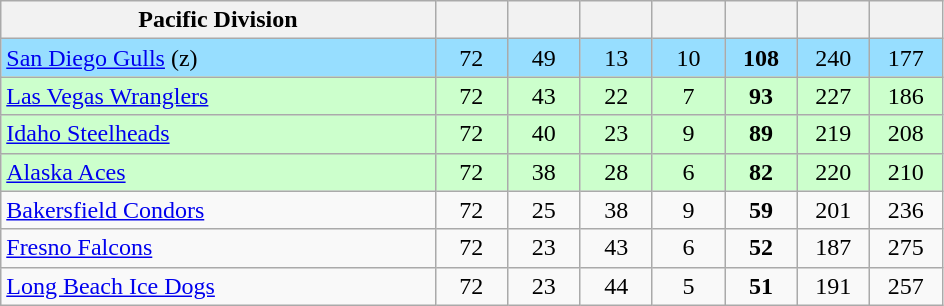<table class="wikitable sortable" style="text-align:center">
<tr>
<th style="width:30%;" class="unsortable">Pacific Division</th>
<th style="width:5%;"></th>
<th style="width:5%;"></th>
<th style="width:5%;"></th>
<th style="width:5%;"></th>
<th style="width:5%;"></th>
<th style="width:5%;"></th>
<th style="width:5%;"></th>
</tr>
<tr bgcolor="#97DEFF">
<td align=left><a href='#'>San Diego Gulls</a> (z)</td>
<td>72</td>
<td>49</td>
<td>13</td>
<td>10</td>
<td><strong>108</strong></td>
<td>240</td>
<td>177</td>
</tr>
<tr bgcolor="#ccffcc">
<td align=left><a href='#'>Las Vegas Wranglers</a></td>
<td>72</td>
<td>43</td>
<td>22</td>
<td>7</td>
<td><strong>93</strong></td>
<td>227</td>
<td>186</td>
</tr>
<tr bgcolor="#ccffcc">
<td align=left><a href='#'>Idaho Steelheads</a></td>
<td>72</td>
<td>40</td>
<td>23</td>
<td>9</td>
<td><strong>89</strong></td>
<td>219</td>
<td>208</td>
</tr>
<tr bgcolor="#ccffcc">
<td align=left><a href='#'>Alaska Aces</a></td>
<td>72</td>
<td>38</td>
<td>28</td>
<td>6</td>
<td><strong>82</strong></td>
<td>220</td>
<td>210</td>
</tr>
<tr>
<td align=left><a href='#'>Bakersfield Condors</a></td>
<td>72</td>
<td>25</td>
<td>38</td>
<td>9</td>
<td><strong>59</strong></td>
<td>201</td>
<td>236</td>
</tr>
<tr>
<td align=left><a href='#'>Fresno Falcons</a></td>
<td>72</td>
<td>23</td>
<td>43</td>
<td>6</td>
<td><strong>52</strong></td>
<td>187</td>
<td>275</td>
</tr>
<tr>
<td align=left><a href='#'>Long Beach Ice Dogs</a></td>
<td>72</td>
<td>23</td>
<td>44</td>
<td>5</td>
<td><strong>51</strong></td>
<td>191</td>
<td>257</td>
</tr>
</table>
